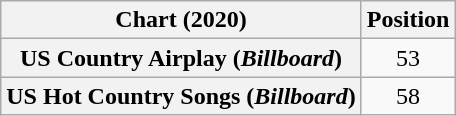<table class="wikitable sortable plainrowheaders" style="text-align:center">
<tr>
<th scope="col">Chart (2020)</th>
<th scope="col">Position</th>
</tr>
<tr>
<th scope="row">US Country Airplay (<em>Billboard</em>)</th>
<td>53</td>
</tr>
<tr>
<th scope="row">US Hot Country Songs (<em>Billboard</em>)</th>
<td>58</td>
</tr>
</table>
